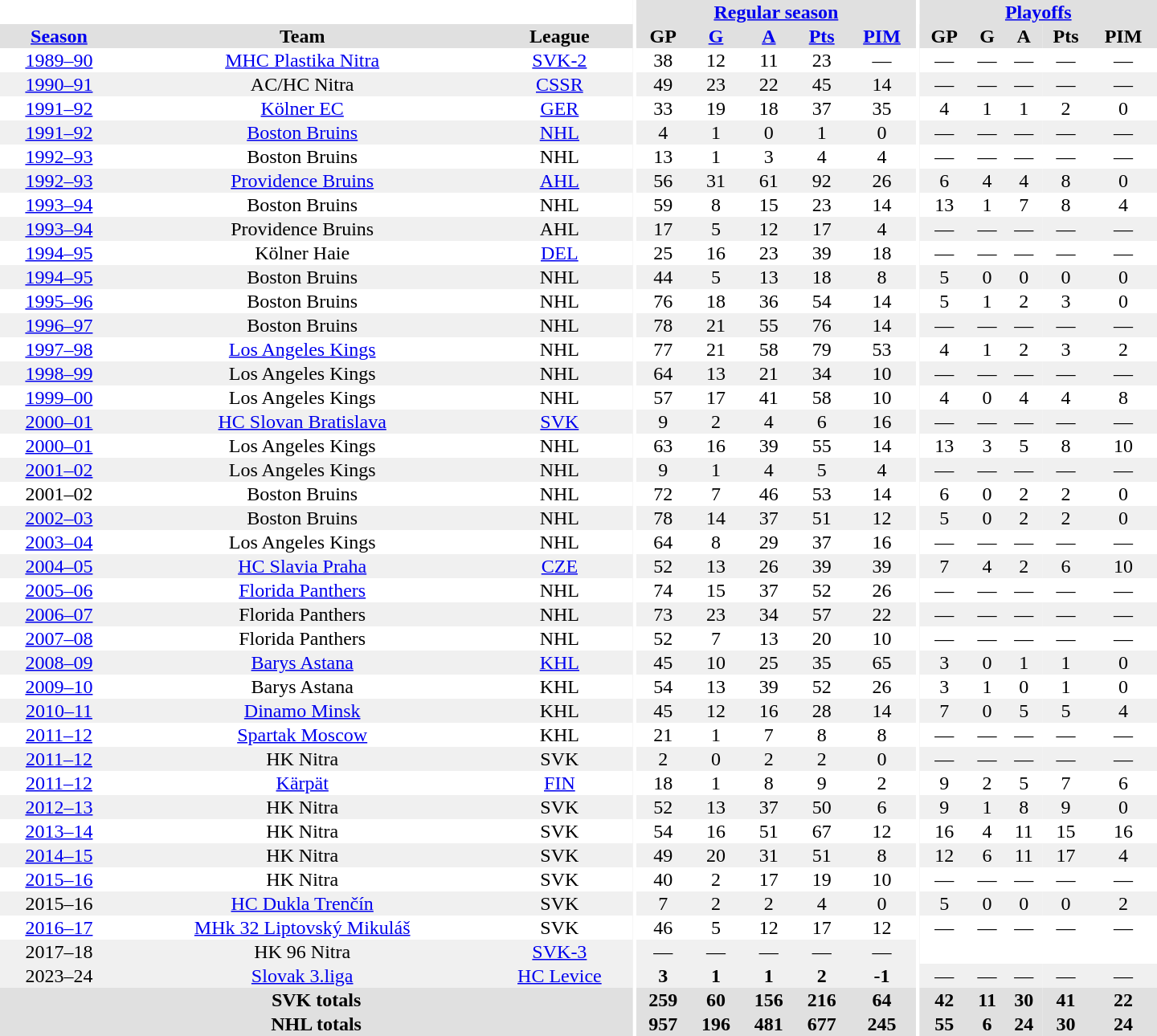<table border="0" cellpadding="1" cellspacing="0" style="text-align:center; width:60em">
<tr bgcolor="#e0e0e0">
<th colspan="3" bgcolor="#ffffff"></th>
<th rowspan="100" bgcolor="#ffffff"></th>
<th colspan="5"><a href='#'>Regular season</a></th>
<th rowspan="100" bgcolor="#ffffff"></th>
<th colspan="5"><a href='#'>Playoffs</a></th>
</tr>
<tr bgcolor="#e0e0e0">
<th><a href='#'>Season</a></th>
<th>Team</th>
<th>League</th>
<th>GP</th>
<th><a href='#'>G</a></th>
<th><a href='#'>A</a></th>
<th><a href='#'>Pts</a></th>
<th><a href='#'>PIM</a></th>
<th>GP</th>
<th>G</th>
<th>A</th>
<th>Pts</th>
<th>PIM</th>
</tr>
<tr>
<td><a href='#'>1989–90</a></td>
<td><a href='#'>MHC Plastika Nitra</a></td>
<td><a href='#'>SVK-2</a></td>
<td>38</td>
<td>12</td>
<td>11</td>
<td>23</td>
<td>—</td>
<td>—</td>
<td>—</td>
<td>—</td>
<td>—</td>
<td>—</td>
</tr>
<tr bgcolor="#f0f0f0">
<td><a href='#'>1990–91</a></td>
<td>AC/HC Nitra</td>
<td><a href='#'>CSSR</a></td>
<td>49</td>
<td>23</td>
<td>22</td>
<td>45</td>
<td>14</td>
<td>—</td>
<td>—</td>
<td>—</td>
<td>—</td>
<td>—</td>
</tr>
<tr>
<td><a href='#'>1991–92</a></td>
<td><a href='#'>Kölner EC</a></td>
<td><a href='#'>GER</a></td>
<td>33</td>
<td>19</td>
<td>18</td>
<td>37</td>
<td>35</td>
<td>4</td>
<td>1</td>
<td>1</td>
<td>2</td>
<td>0</td>
</tr>
<tr bgcolor="#f0f0f0">
<td><a href='#'>1991–92</a></td>
<td><a href='#'>Boston Bruins</a></td>
<td><a href='#'>NHL</a></td>
<td>4</td>
<td>1</td>
<td>0</td>
<td>1</td>
<td>0</td>
<td>—</td>
<td>—</td>
<td>—</td>
<td>—</td>
<td>—</td>
</tr>
<tr>
<td><a href='#'>1992–93</a></td>
<td>Boston Bruins</td>
<td>NHL</td>
<td>13</td>
<td>1</td>
<td>3</td>
<td>4</td>
<td>4</td>
<td>—</td>
<td>—</td>
<td>—</td>
<td>—</td>
<td>—</td>
</tr>
<tr bgcolor="#f0f0f0">
<td><a href='#'>1992–93</a></td>
<td><a href='#'>Providence Bruins</a></td>
<td><a href='#'>AHL</a></td>
<td>56</td>
<td>31</td>
<td>61</td>
<td>92</td>
<td>26</td>
<td>6</td>
<td>4</td>
<td>4</td>
<td>8</td>
<td>0</td>
</tr>
<tr>
<td><a href='#'>1993–94</a></td>
<td>Boston Bruins</td>
<td>NHL</td>
<td>59</td>
<td>8</td>
<td>15</td>
<td>23</td>
<td>14</td>
<td>13</td>
<td>1</td>
<td>7</td>
<td>8</td>
<td>4</td>
</tr>
<tr bgcolor="#f0f0f0">
<td><a href='#'>1993–94</a></td>
<td>Providence Bruins</td>
<td>AHL</td>
<td>17</td>
<td>5</td>
<td>12</td>
<td>17</td>
<td>4</td>
<td>—</td>
<td>—</td>
<td>—</td>
<td>—</td>
<td>—</td>
</tr>
<tr>
<td><a href='#'>1994–95</a></td>
<td>Kölner Haie</td>
<td><a href='#'>DEL</a></td>
<td>25</td>
<td>16</td>
<td>23</td>
<td>39</td>
<td>18</td>
<td>—</td>
<td>—</td>
<td>—</td>
<td>—</td>
<td>—</td>
</tr>
<tr bgcolor="#f0f0f0">
<td><a href='#'>1994–95</a></td>
<td>Boston Bruins</td>
<td>NHL</td>
<td>44</td>
<td>5</td>
<td>13</td>
<td>18</td>
<td>8</td>
<td>5</td>
<td>0</td>
<td>0</td>
<td>0</td>
<td>0</td>
</tr>
<tr>
<td><a href='#'>1995–96</a></td>
<td>Boston Bruins</td>
<td>NHL</td>
<td>76</td>
<td>18</td>
<td>36</td>
<td>54</td>
<td>14</td>
<td>5</td>
<td>1</td>
<td>2</td>
<td>3</td>
<td>0</td>
</tr>
<tr bgcolor="#f0f0f0">
<td><a href='#'>1996–97</a></td>
<td>Boston Bruins</td>
<td>NHL</td>
<td>78</td>
<td>21</td>
<td>55</td>
<td>76</td>
<td>14</td>
<td>—</td>
<td>—</td>
<td>—</td>
<td>—</td>
<td>—</td>
</tr>
<tr>
<td><a href='#'>1997–98</a></td>
<td><a href='#'>Los Angeles Kings</a></td>
<td>NHL</td>
<td>77</td>
<td>21</td>
<td>58</td>
<td>79</td>
<td>53</td>
<td>4</td>
<td>1</td>
<td>2</td>
<td>3</td>
<td>2</td>
</tr>
<tr bgcolor="#f0f0f0">
<td><a href='#'>1998–99</a></td>
<td>Los Angeles Kings</td>
<td>NHL</td>
<td>64</td>
<td>13</td>
<td>21</td>
<td>34</td>
<td>10</td>
<td>—</td>
<td>—</td>
<td>—</td>
<td>—</td>
<td>—</td>
</tr>
<tr>
<td><a href='#'>1999–00</a></td>
<td>Los Angeles Kings</td>
<td>NHL</td>
<td>57</td>
<td>17</td>
<td>41</td>
<td>58</td>
<td>10</td>
<td>4</td>
<td>0</td>
<td>4</td>
<td>4</td>
<td>8</td>
</tr>
<tr bgcolor="#f0f0f0">
<td><a href='#'>2000–01</a></td>
<td><a href='#'>HC Slovan Bratislava</a></td>
<td><a href='#'>SVK</a></td>
<td>9</td>
<td>2</td>
<td>4</td>
<td>6</td>
<td>16</td>
<td>—</td>
<td>—</td>
<td>—</td>
<td>—</td>
<td>—</td>
</tr>
<tr>
<td><a href='#'>2000–01</a></td>
<td>Los Angeles Kings</td>
<td>NHL</td>
<td>63</td>
<td>16</td>
<td>39</td>
<td>55</td>
<td>14</td>
<td>13</td>
<td>3</td>
<td>5</td>
<td>8</td>
<td>10</td>
</tr>
<tr bgcolor="#f0f0f0">
<td><a href='#'>2001–02</a></td>
<td>Los Angeles Kings</td>
<td>NHL</td>
<td>9</td>
<td>1</td>
<td>4</td>
<td>5</td>
<td>4</td>
<td>—</td>
<td>—</td>
<td>—</td>
<td>—</td>
<td>—</td>
</tr>
<tr>
<td>2001–02</td>
<td>Boston Bruins</td>
<td>NHL</td>
<td>72</td>
<td>7</td>
<td>46</td>
<td>53</td>
<td>14</td>
<td>6</td>
<td>0</td>
<td>2</td>
<td>2</td>
<td>0</td>
</tr>
<tr bgcolor="#f0f0f0">
<td><a href='#'>2002–03</a></td>
<td>Boston Bruins</td>
<td>NHL</td>
<td>78</td>
<td>14</td>
<td>37</td>
<td>51</td>
<td>12</td>
<td>5</td>
<td>0</td>
<td>2</td>
<td>2</td>
<td>0</td>
</tr>
<tr>
<td><a href='#'>2003–04</a></td>
<td>Los Angeles Kings</td>
<td>NHL</td>
<td>64</td>
<td>8</td>
<td>29</td>
<td>37</td>
<td>16</td>
<td>—</td>
<td>—</td>
<td>—</td>
<td>—</td>
<td>—</td>
</tr>
<tr bgcolor="#f0f0f0">
<td><a href='#'>2004–05</a></td>
<td><a href='#'>HC Slavia Praha</a></td>
<td><a href='#'>CZE</a></td>
<td>52</td>
<td>13</td>
<td>26</td>
<td>39</td>
<td>39</td>
<td>7</td>
<td>4</td>
<td>2</td>
<td>6</td>
<td>10</td>
</tr>
<tr>
<td><a href='#'>2005–06</a></td>
<td><a href='#'>Florida Panthers</a></td>
<td>NHL</td>
<td>74</td>
<td>15</td>
<td>37</td>
<td>52</td>
<td>26</td>
<td>—</td>
<td>—</td>
<td>—</td>
<td>—</td>
<td>—</td>
</tr>
<tr bgcolor="#f0f0f0">
<td><a href='#'>2006–07</a></td>
<td>Florida Panthers</td>
<td>NHL</td>
<td>73</td>
<td>23</td>
<td>34</td>
<td>57</td>
<td>22</td>
<td>—</td>
<td>—</td>
<td>—</td>
<td>—</td>
<td>—</td>
</tr>
<tr>
<td><a href='#'>2007–08</a></td>
<td>Florida Panthers</td>
<td>NHL</td>
<td>52</td>
<td>7</td>
<td>13</td>
<td>20</td>
<td>10</td>
<td>—</td>
<td>—</td>
<td>—</td>
<td>—</td>
<td>—</td>
</tr>
<tr bgcolor="#f0f0f0">
<td><a href='#'>2008–09</a></td>
<td><a href='#'>Barys Astana</a></td>
<td><a href='#'>KHL</a></td>
<td>45</td>
<td>10</td>
<td>25</td>
<td>35</td>
<td>65</td>
<td>3</td>
<td>0</td>
<td>1</td>
<td>1</td>
<td>0</td>
</tr>
<tr>
<td><a href='#'>2009–10</a></td>
<td>Barys Astana</td>
<td>KHL</td>
<td>54</td>
<td>13</td>
<td>39</td>
<td>52</td>
<td>26</td>
<td>3</td>
<td>1</td>
<td>0</td>
<td>1</td>
<td>0</td>
</tr>
<tr bgcolor="#f0f0f0">
<td><a href='#'>2010–11</a></td>
<td><a href='#'>Dinamo Minsk</a></td>
<td>KHL</td>
<td>45</td>
<td>12</td>
<td>16</td>
<td>28</td>
<td>14</td>
<td>7</td>
<td>0</td>
<td>5</td>
<td>5</td>
<td>4</td>
</tr>
<tr>
<td><a href='#'>2011–12</a></td>
<td><a href='#'>Spartak Moscow</a></td>
<td>KHL</td>
<td>21</td>
<td>1</td>
<td>7</td>
<td>8</td>
<td>8</td>
<td>—</td>
<td>—</td>
<td>—</td>
<td>—</td>
<td>—</td>
</tr>
<tr bgcolor="#f0f0f0">
<td><a href='#'>2011–12</a></td>
<td>HK Nitra</td>
<td>SVK</td>
<td>2</td>
<td>0</td>
<td>2</td>
<td>2</td>
<td>0</td>
<td>—</td>
<td>—</td>
<td>—</td>
<td>—</td>
<td>—</td>
</tr>
<tr>
<td><a href='#'>2011–12</a></td>
<td><a href='#'>Kärpät</a></td>
<td><a href='#'>FIN</a></td>
<td>18</td>
<td>1</td>
<td>8</td>
<td>9</td>
<td>2</td>
<td>9</td>
<td>2</td>
<td>5</td>
<td>7</td>
<td>6</td>
</tr>
<tr bgcolor="#f0f0f0">
<td><a href='#'>2012–13</a></td>
<td>HK Nitra</td>
<td>SVK</td>
<td>52</td>
<td>13</td>
<td>37</td>
<td>50</td>
<td>6</td>
<td>9</td>
<td>1</td>
<td>8</td>
<td>9</td>
<td>0</td>
</tr>
<tr>
<td><a href='#'>2013–14</a></td>
<td>HK Nitra</td>
<td>SVK</td>
<td>54</td>
<td>16</td>
<td>51</td>
<td>67</td>
<td>12</td>
<td>16</td>
<td>4</td>
<td>11</td>
<td>15</td>
<td>16</td>
</tr>
<tr bgcolor="#f0f0f0">
<td><a href='#'>2014–15</a></td>
<td>HK Nitra</td>
<td>SVK</td>
<td>49</td>
<td>20</td>
<td>31</td>
<td>51</td>
<td>8</td>
<td>12</td>
<td>6</td>
<td>11</td>
<td>17</td>
<td>4</td>
</tr>
<tr>
<td><a href='#'>2015–16</a></td>
<td>HK Nitra</td>
<td>SVK</td>
<td>40</td>
<td>2</td>
<td>17</td>
<td>19</td>
<td>10</td>
<td>—</td>
<td>—</td>
<td>—</td>
<td>—</td>
<td>—</td>
</tr>
<tr bgcolor="#f0f0f0">
<td>2015–16</td>
<td><a href='#'>HC Dukla Trenčín</a></td>
<td>SVK</td>
<td>7</td>
<td>2</td>
<td>2</td>
<td>4</td>
<td>0</td>
<td>5</td>
<td>0</td>
<td>0</td>
<td>0</td>
<td>2</td>
</tr>
<tr>
<td><a href='#'>2016–17</a></td>
<td><a href='#'>MHk 32 Liptovský Mikuláš</a></td>
<td>SVK</td>
<td>46</td>
<td>5</td>
<td>12</td>
<td>17</td>
<td>12</td>
<td>—</td>
<td>—</td>
<td>—</td>
<td>—</td>
<td>—</td>
</tr>
<tr bgcolor="#f0f0f0">
<td>2017–18</td>
<td>HK 96 Nitra</td>
<td><a href='#'>SVK-3</a></td>
<td 6>—</td>
<td>—</td>
<td>—</td>
<td>—</td>
<td>—</td>
</tr>
<tr bgcolor="#f0f0f0" || 4 || 7 || 11 || 2>
<td>2023–24</td>
<td><a href='#'>Slovak 3.liga</a></td>
<td><a href='#'>HC Levice </a></td>
<th>3</th>
<th>1</th>
<th>1</th>
<th>2</th>
<th>-1</th>
<td>—</td>
<td>—</td>
<td>—</td>
<td>—</td>
<td>—</td>
</tr>
<tr bgcolor="#e0e0e0">
<th colspan="3">SVK totals</th>
<th>259</th>
<th>60</th>
<th>156</th>
<th>216</th>
<th>64</th>
<th>42</th>
<th>11</th>
<th>30</th>
<th>41</th>
<th>22</th>
</tr>
<tr bgcolor="#e0e0e0">
<th colspan="3">NHL totals</th>
<th>957</th>
<th>196</th>
<th>481</th>
<th>677</th>
<th>245</th>
<th>55</th>
<th>6</th>
<th>24</th>
<th>30</th>
<th>24</th>
</tr>
</table>
